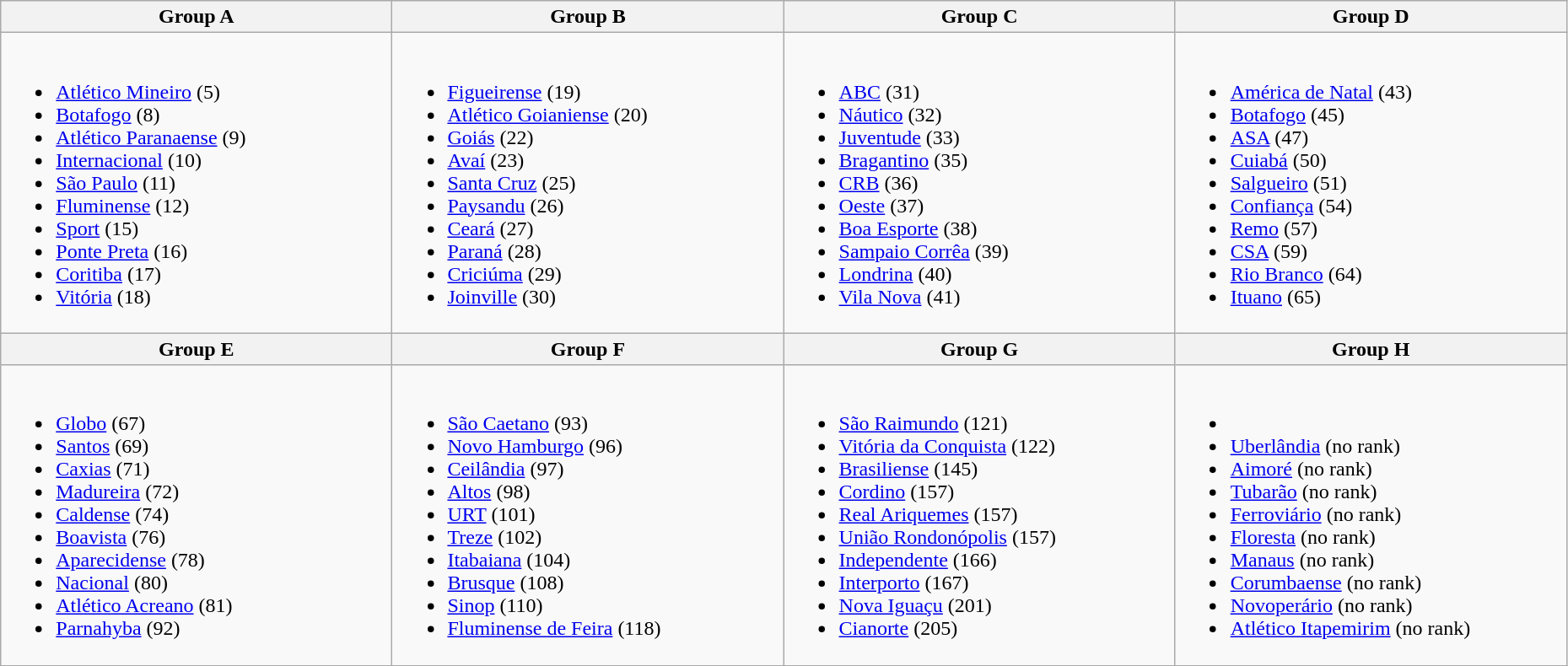<table class="wikitable" width=98%>
<tr>
<th width=25%>Group A</th>
<th width=25%>Group B</th>
<th width=25%>Group C</th>
<th width=25%>Group D</th>
</tr>
<tr>
<td><br><ul><li> <a href='#'>Atlético Mineiro</a> (5)</li><li> <a href='#'>Botafogo</a> (8)</li><li> <a href='#'>Atlético Paranaense</a> (9)</li><li> <a href='#'>Internacional</a> (10)</li><li> <a href='#'>São Paulo</a> (11)</li><li> <a href='#'>Fluminense</a> (12)</li><li> <a href='#'>Sport</a> (15)</li><li> <a href='#'>Ponte Preta</a> (16)</li><li> <a href='#'>Coritiba</a> (17)</li><li> <a href='#'>Vitória</a> (18)</li></ul></td>
<td><br><ul><li> <a href='#'>Figueirense</a> (19)</li><li> <a href='#'>Atlético Goianiense</a> (20)</li><li> <a href='#'>Goiás</a> (22)</li><li> <a href='#'>Avaí</a> (23)</li><li> <a href='#'>Santa Cruz</a> (25)</li><li> <a href='#'>Paysandu</a> (26)</li><li> <a href='#'>Ceará</a> (27)</li><li> <a href='#'>Paraná</a> (28)</li><li> <a href='#'>Criciúma</a> (29)</li><li> <a href='#'>Joinville</a> (30)</li></ul></td>
<td><br><ul><li> <a href='#'>ABC</a> (31)</li><li> <a href='#'>Náutico</a> (32)</li><li> <a href='#'>Juventude</a> (33)</li><li> <a href='#'>Bragantino</a> (35)</li><li> <a href='#'>CRB</a> (36)</li><li> <a href='#'>Oeste</a> (37)</li><li> <a href='#'>Boa Esporte</a> (38)</li><li> <a href='#'>Sampaio Corrêa</a> (39)</li><li> <a href='#'>Londrina</a> (40)</li><li> <a href='#'>Vila Nova</a> (41)</li></ul></td>
<td><br><ul><li> <a href='#'>América de Natal</a> (43)</li><li> <a href='#'>Botafogo</a> (45)</li><li> <a href='#'>ASA</a> (47)</li><li> <a href='#'>Cuiabá</a> (50)</li><li> <a href='#'>Salgueiro</a> (51)</li><li> <a href='#'>Confiança</a> (54)</li><li> <a href='#'>Remo</a> (57)</li><li> <a href='#'>CSA</a> (59)</li><li> <a href='#'>Rio Branco</a> (64)</li><li> <a href='#'>Ituano</a> (65)</li></ul></td>
</tr>
<tr>
<th width=25%>Group E</th>
<th width=25%>Group F</th>
<th width=25%>Group G</th>
<th width=25%>Group H</th>
</tr>
<tr>
<td><br><ul><li> <a href='#'>Globo</a> (67)</li><li> <a href='#'>Santos</a> (69)</li><li> <a href='#'>Caxias</a> (71)</li><li> <a href='#'>Madureira</a> (72)</li><li> <a href='#'>Caldense</a> (74)</li><li> <a href='#'>Boavista</a> (76)</li><li> <a href='#'>Aparecidense</a> (78)</li><li> <a href='#'>Nacional</a> (80)</li><li> <a href='#'>Atlético Acreano</a> (81)</li><li> <a href='#'>Parnahyba</a> (92)</li></ul></td>
<td><br><ul><li> <a href='#'>São Caetano</a> (93)</li><li> <a href='#'>Novo Hamburgo</a> (96)</li><li> <a href='#'>Ceilândia</a> (97)</li><li> <a href='#'>Altos</a> (98)</li><li> <a href='#'>URT</a> (101)</li><li> <a href='#'>Treze</a> (102)</li><li> <a href='#'>Itabaiana</a> (104)</li><li> <a href='#'>Brusque</a> (108)</li><li> <a href='#'>Sinop</a> (110)</li><li> <a href='#'>Fluminense de Feira</a> (118)</li></ul></td>
<td><br><ul><li> <a href='#'>São Raimundo</a> (121)</li><li> <a href='#'>Vitória da Conquista</a> (122)</li><li> <a href='#'>Brasiliense</a> (145)</li><li> <a href='#'>Cordino</a> (157)</li><li> <a href='#'>Real Ariquemes</a> (157)</li><li> <a href='#'>União Rondonópolis</a> (157)</li><li> <a href='#'>Independente</a> (166)</li><li> <a href='#'>Interporto</a> (167)</li><li> <a href='#'>Nova Iguaçu</a> (201)</li><li> <a href='#'>Cianorte</a> (205)</li></ul></td>
<td><br><ul><li></li><li> <a href='#'>Uberlândia</a> (no rank)</li><li> <a href='#'>Aimoré</a> (no rank)</li><li> <a href='#'>Tubarão</a> (no rank)</li><li> <a href='#'>Ferroviário</a> (no rank)</li><li> <a href='#'>Floresta</a> (no rank)</li><li> <a href='#'>Manaus</a> (no rank)</li><li> <a href='#'>Corumbaense</a> (no rank)</li><li> <a href='#'>Novoperário</a> (no rank)</li><li> <a href='#'>Atlético Itapemirim</a> (no rank)</li></ul></td>
</tr>
</table>
